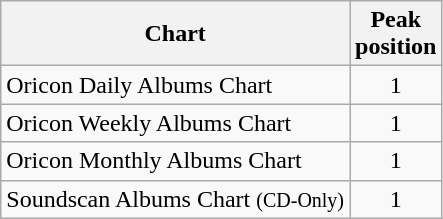<table class="wikitable">
<tr>
<th style="text-align:center;">Chart</th>
<th style="text-align:center;">Peak<br> position</th>
</tr>
<tr>
<td align="left">Oricon Daily Albums Chart</td>
<td style="text-align:center;">1</td>
</tr>
<tr>
<td align="left">Oricon Weekly Albums Chart</td>
<td style="text-align:center;">1</td>
</tr>
<tr>
<td align="left">Oricon Monthly Albums Chart</td>
<td style="text-align:center;">1</td>
</tr>
<tr>
<td align="left">Soundscan Albums Chart <small>(CD-Only)</small></td>
<td style="text-align:center;">1</td>
</tr>
</table>
